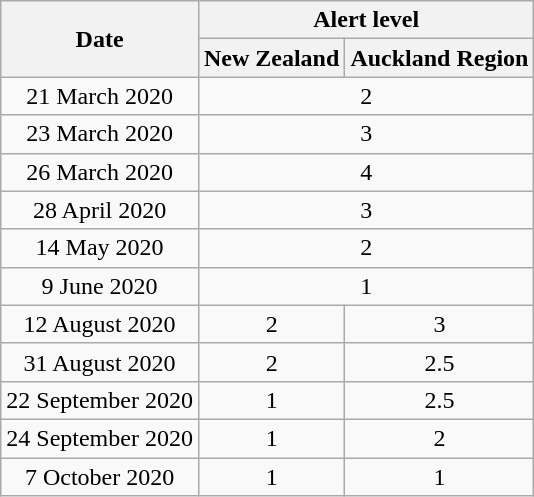<table class="wikitable" style="text-align:center;">
<tr>
<th rowspan=2>Date</th>
<th colspan=2>Alert level</th>
</tr>
<tr>
<th>New Zealand</th>
<th>Auckland Region</th>
</tr>
<tr>
<td>21 March 2020</td>
<td colspan=2>2</td>
</tr>
<tr>
<td>23 March 2020</td>
<td colspan=2> 3</td>
</tr>
<tr>
<td>26 March 2020</td>
<td colspan=2>  4</td>
</tr>
<tr>
<td>28 April 2020</td>
<td colspan=2> 3</td>
</tr>
<tr>
<td>14 May 2020</td>
<td colspan=2> 2</td>
</tr>
<tr>
<td>9 June 2020</td>
<td colspan=2> 1</td>
</tr>
<tr>
<td>12 August  2020</td>
<td> 2</td>
<td> 3</td>
</tr>
<tr>
<td>31 August 2020</td>
<td> 2</td>
<td> 2.5</td>
</tr>
<tr>
<td>22 September  2020</td>
<td> 1</td>
<td> 2.5</td>
</tr>
<tr>
<td>24 September 2020</td>
<td> 1</td>
<td> 2</td>
</tr>
<tr>
<td>7 October 2020</td>
<td> 1</td>
<td> 1</td>
</tr>
</table>
